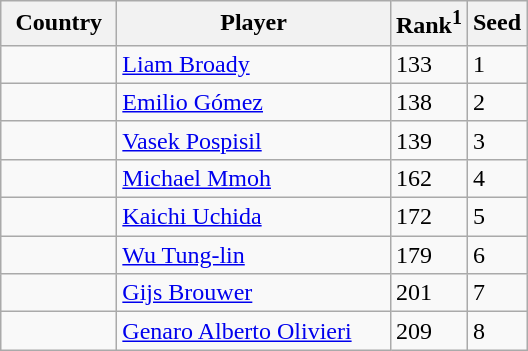<table class="sortable wikitable">
<tr>
<th style="width:70px;">Country</th>
<th style="width:175px;">Player</th>
<th>Rank<sup>1</sup></th>
<th>Seed</th>
</tr>
<tr>
<td></td>
<td><a href='#'>Liam Broady</a></td>
<td>133</td>
<td>1</td>
</tr>
<tr>
<td></td>
<td><a href='#'>Emilio Gómez</a></td>
<td>138</td>
<td>2</td>
</tr>
<tr>
<td></td>
<td><a href='#'>Vasek Pospisil</a></td>
<td>139</td>
<td>3</td>
</tr>
<tr>
<td></td>
<td><a href='#'>Michael Mmoh</a></td>
<td>162</td>
<td>4</td>
</tr>
<tr>
<td></td>
<td><a href='#'>Kaichi Uchida</a></td>
<td>172</td>
<td>5</td>
</tr>
<tr>
<td></td>
<td><a href='#'>Wu Tung-lin</a></td>
<td>179</td>
<td>6</td>
</tr>
<tr>
<td></td>
<td><a href='#'>Gijs Brouwer</a></td>
<td>201</td>
<td>7</td>
</tr>
<tr>
<td></td>
<td><a href='#'>Genaro Alberto Olivieri</a></td>
<td>209</td>
<td>8</td>
</tr>
</table>
